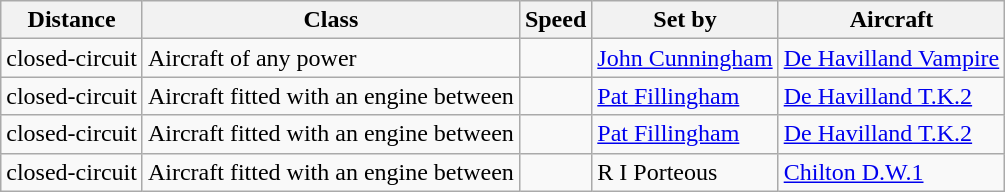<table class="wikitable">
<tr>
<th>Distance</th>
<th>Class</th>
<th>Speed</th>
<th>Set by</th>
<th>Aircraft</th>
</tr>
<tr>
<td> closed-circuit</td>
<td>Aircraft of any power</td>
<td></td>
<td><a href='#'>John Cunningham</a></td>
<td><a href='#'>De Havilland Vampire</a></td>
</tr>
<tr>
<td> closed-circuit</td>
<td>Aircraft fitted with an engine between </td>
<td></td>
<td><a href='#'>Pat Fillingham</a></td>
<td><a href='#'>De Havilland T.K.2</a></td>
</tr>
<tr>
<td> closed-circuit</td>
<td>Aircraft fitted with an engine between </td>
<td></td>
<td><a href='#'>Pat Fillingham</a></td>
<td><a href='#'>De Havilland T.K.2</a></td>
</tr>
<tr>
<td> closed-circuit</td>
<td>Aircraft fitted with an engine between </td>
<td></td>
<td>R I Porteous</td>
<td><a href='#'>Chilton D.W.1</a></td>
</tr>
</table>
